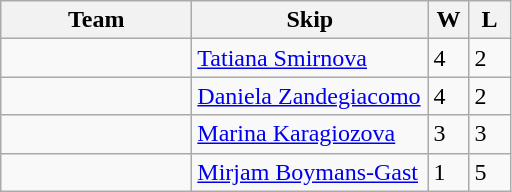<table class="wikitable">
<tr>
<th width="120">Team</th>
<th width="150">Skip</th>
<th width="20">W</th>
<th width="20">L</th>
</tr>
<tr>
<td></td>
<td><a href='#'>Tatiana Smirnova</a></td>
<td>4</td>
<td>2</td>
</tr>
<tr>
<td></td>
<td><a href='#'>Daniela Zandegiacomo</a></td>
<td>4</td>
<td>2</td>
</tr>
<tr>
<td></td>
<td><a href='#'>Marina Karagiozova</a></td>
<td>3</td>
<td>3</td>
</tr>
<tr>
<td></td>
<td><a href='#'>Mirjam Boymans-Gast</a></td>
<td>1</td>
<td>5</td>
</tr>
</table>
